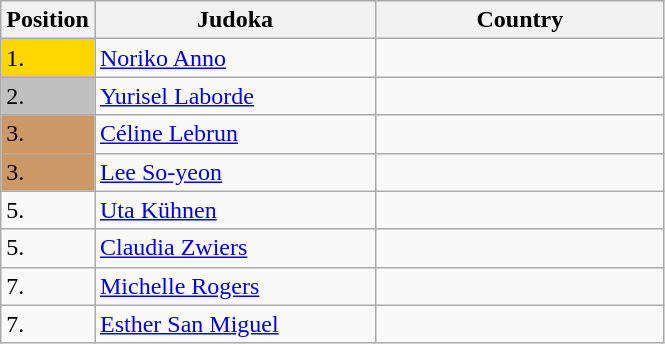<table class=wikitable>
<tr>
<th width=10>Position</th>
<th width=180>Judoka</th>
<th width=185>Country</th>
</tr>
<tr>
<td bgcolor=gold>1.</td>
<td><a href='#'>Noriko Anno</a></td>
<td></td>
</tr>
<tr>
<td bgcolor=silver>2.</td>
<td><a href='#'>Yurisel Laborde</a></td>
<td></td>
</tr>
<tr>
<td bgcolor=CC9966>3.</td>
<td><a href='#'>Céline Lebrun</a></td>
<td></td>
</tr>
<tr>
<td bgcolor=CC9966>3.</td>
<td><a href='#'>Lee So-yeon</a></td>
<td></td>
</tr>
<tr>
<td>5.</td>
<td><a href='#'>Uta Kühnen</a></td>
<td></td>
</tr>
<tr>
<td>5.</td>
<td><a href='#'>Claudia Zwiers</a></td>
<td></td>
</tr>
<tr>
<td>7.</td>
<td><a href='#'>Michelle Rogers</a></td>
<td></td>
</tr>
<tr>
<td>7.</td>
<td><a href='#'>Esther San Miguel</a></td>
<td></td>
</tr>
</table>
